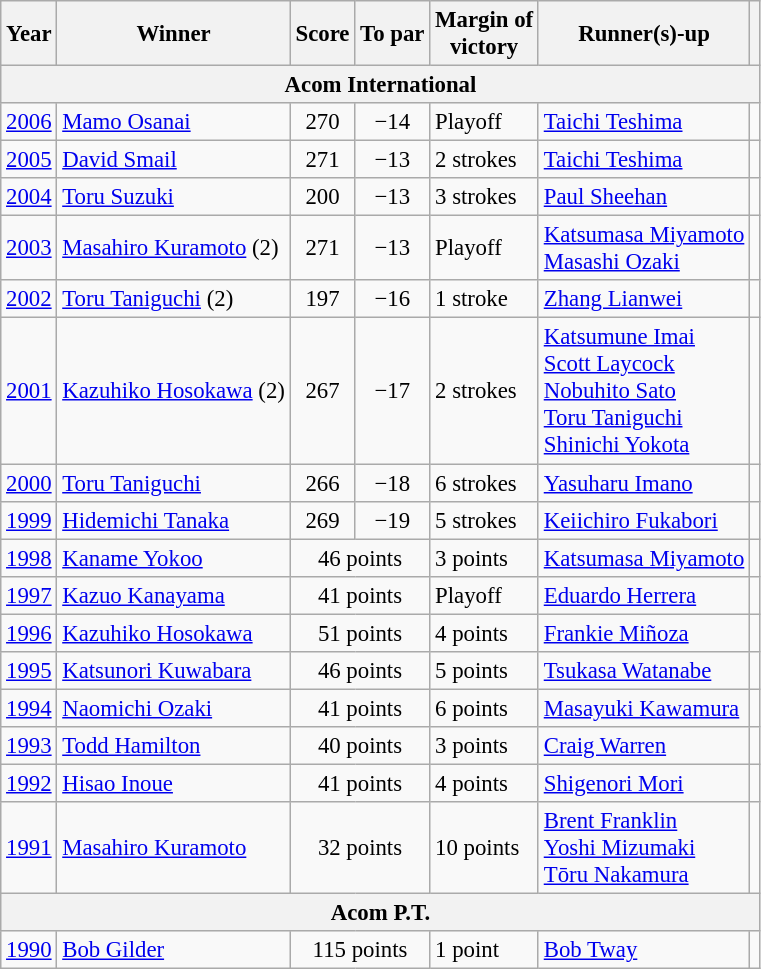<table class=wikitable style="font-size:95%">
<tr>
<th>Year</th>
<th>Winner</th>
<th>Score</th>
<th>To par</th>
<th>Margin of<br>victory</th>
<th>Runner(s)-up</th>
<th></th>
</tr>
<tr>
<th colspan=7>Acom International</th>
</tr>
<tr>
<td><a href='#'>2006</a></td>
<td> <a href='#'>Mamo Osanai</a></td>
<td align=center>270</td>
<td align=center>−14</td>
<td>Playoff</td>
<td> <a href='#'>Taichi Teshima</a></td>
<td></td>
</tr>
<tr>
<td><a href='#'>2005</a></td>
<td> <a href='#'>David Smail</a></td>
<td align=center>271</td>
<td align=center>−13</td>
<td>2 strokes</td>
<td> <a href='#'>Taichi Teshima</a></td>
<td></td>
</tr>
<tr>
<td><a href='#'>2004</a></td>
<td> <a href='#'>Toru Suzuki</a></td>
<td align=center>200</td>
<td align=center>−13</td>
<td>3 strokes</td>
<td> <a href='#'>Paul Sheehan</a></td>
<td></td>
</tr>
<tr>
<td><a href='#'>2003</a></td>
<td> <a href='#'>Masahiro Kuramoto</a> (2)</td>
<td align=center>271</td>
<td align=center>−13</td>
<td>Playoff</td>
<td> <a href='#'>Katsumasa Miyamoto</a><br> <a href='#'>Masashi Ozaki</a></td>
<td></td>
</tr>
<tr>
<td><a href='#'>2002</a></td>
<td> <a href='#'>Toru Taniguchi</a> (2)</td>
<td align=center>197</td>
<td align=center>−16</td>
<td>1 stroke</td>
<td> <a href='#'>Zhang Lianwei</a></td>
<td></td>
</tr>
<tr>
<td><a href='#'>2001</a></td>
<td> <a href='#'>Kazuhiko Hosokawa</a> (2)</td>
<td align=center>267</td>
<td align=center>−17</td>
<td>2 strokes</td>
<td> <a href='#'>Katsumune Imai</a><br> <a href='#'>Scott Laycock</a><br> <a href='#'>Nobuhito Sato</a><br> <a href='#'>Toru Taniguchi</a><br> <a href='#'>Shinichi Yokota</a></td>
<td></td>
</tr>
<tr>
<td><a href='#'>2000</a></td>
<td> <a href='#'>Toru Taniguchi</a></td>
<td align=center>266</td>
<td align=center>−18</td>
<td>6 strokes</td>
<td> <a href='#'>Yasuharu Imano</a></td>
<td></td>
</tr>
<tr>
<td><a href='#'>1999</a></td>
<td> <a href='#'>Hidemichi Tanaka</a></td>
<td align=center>269</td>
<td align=center>−19</td>
<td>5 strokes</td>
<td> <a href='#'>Keiichiro Fukabori</a></td>
<td></td>
</tr>
<tr>
<td><a href='#'>1998</a></td>
<td> <a href='#'>Kaname Yokoo</a></td>
<td colspan=2 align=center>46 points</td>
<td>3 points</td>
<td> <a href='#'>Katsumasa Miyamoto</a></td>
<td></td>
</tr>
<tr>
<td><a href='#'>1997</a></td>
<td> <a href='#'>Kazuo Kanayama</a></td>
<td colspan=2 align=center>41 points</td>
<td>Playoff</td>
<td> <a href='#'>Eduardo Herrera</a></td>
<td></td>
</tr>
<tr>
<td><a href='#'>1996</a></td>
<td> <a href='#'>Kazuhiko Hosokawa</a></td>
<td colspan=2 align=center>51 points</td>
<td>4 points</td>
<td> <a href='#'>Frankie Miñoza</a></td>
<td></td>
</tr>
<tr>
<td><a href='#'>1995</a></td>
<td> <a href='#'>Katsunori Kuwabara</a></td>
<td colspan=2 align=center>46 points</td>
<td>5 points</td>
<td> <a href='#'>Tsukasa Watanabe</a></td>
<td></td>
</tr>
<tr>
<td><a href='#'>1994</a></td>
<td> <a href='#'>Naomichi Ozaki</a></td>
<td colspan=2 align=center>41 points</td>
<td>6 points</td>
<td> <a href='#'>Masayuki Kawamura</a></td>
<td></td>
</tr>
<tr>
<td><a href='#'>1993</a></td>
<td> <a href='#'>Todd Hamilton</a></td>
<td colspan=2 align=center>40 points</td>
<td>3 points</td>
<td> <a href='#'>Craig Warren</a></td>
<td></td>
</tr>
<tr>
<td><a href='#'>1992</a></td>
<td> <a href='#'>Hisao Inoue</a></td>
<td colspan=2 align=center>41 points</td>
<td>4 points</td>
<td> <a href='#'>Shigenori Mori</a></td>
<td></td>
</tr>
<tr>
<td><a href='#'>1991</a></td>
<td> <a href='#'>Masahiro Kuramoto</a></td>
<td colspan=2 align=center>32 points</td>
<td>10 points</td>
<td> <a href='#'>Brent Franklin</a><br> <a href='#'>Yoshi Mizumaki</a><br> <a href='#'>Tōru Nakamura</a></td>
<td></td>
</tr>
<tr>
<th colspan=7>Acom P.T.</th>
</tr>
<tr>
<td><a href='#'>1990</a></td>
<td> <a href='#'>Bob Gilder</a></td>
<td colspan=2 align=center>115 points</td>
<td>1 point</td>
<td> <a href='#'>Bob Tway</a></td>
<td></td>
</tr>
</table>
